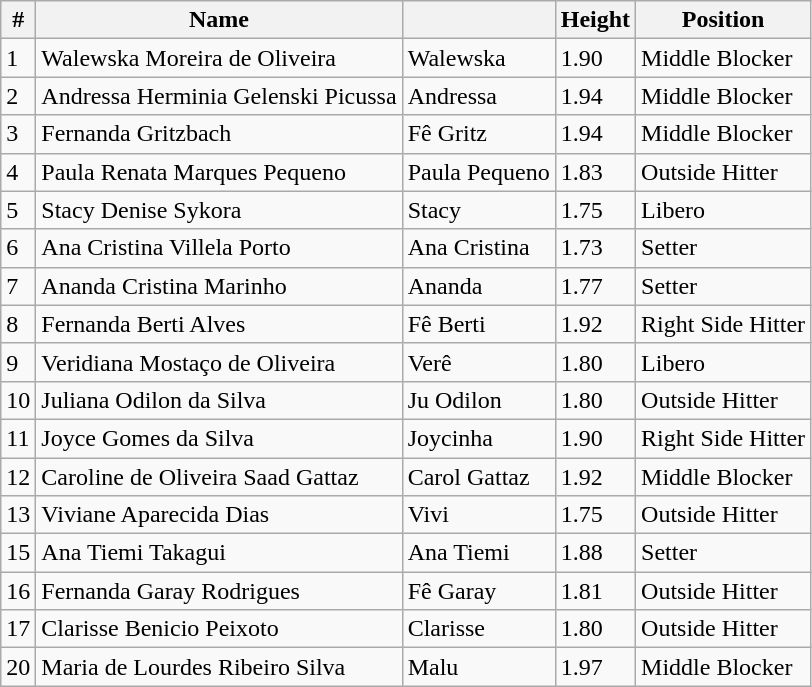<table class="sortable wikitable">
<tr>
<th>#</th>
<th>Name</th>
<th></th>
<th>Height</th>
<th>Position</th>
</tr>
<tr>
<td>1</td>
<td>Walewska Moreira de Oliveira</td>
<td>Walewska</td>
<td>1.90</td>
<td>Middle Blocker</td>
</tr>
<tr>
<td>2</td>
<td>Andressa Herminia Gelenski Picussa</td>
<td>Andressa</td>
<td>1.94</td>
<td>Middle Blocker</td>
</tr>
<tr>
<td>3</td>
<td>Fernanda Gritzbach</td>
<td>Fê Gritz</td>
<td>1.94</td>
<td>Middle Blocker</td>
</tr>
<tr>
<td>4</td>
<td>Paula Renata Marques Pequeno</td>
<td>Paula Pequeno</td>
<td>1.83</td>
<td>Outside Hitter</td>
</tr>
<tr>
<td>5</td>
<td>Stacy Denise Sykora</td>
<td>Stacy</td>
<td>1.75</td>
<td>Libero</td>
</tr>
<tr>
<td>6</td>
<td>Ana Cristina Villela Porto</td>
<td>Ana Cristina</td>
<td>1.73</td>
<td>Setter</td>
</tr>
<tr>
<td>7</td>
<td>Ananda Cristina Marinho</td>
<td>Ananda</td>
<td>1.77</td>
<td>Setter</td>
</tr>
<tr>
<td>8</td>
<td>Fernanda Berti Alves</td>
<td>Fê Berti</td>
<td>1.92</td>
<td>Right Side Hitter</td>
</tr>
<tr>
<td>9</td>
<td>Veridiana Mostaço de Oliveira</td>
<td>Verê</td>
<td>1.80</td>
<td>Libero</td>
</tr>
<tr>
<td>10</td>
<td>Juliana Odilon da Silva</td>
<td>Ju Odilon</td>
<td>1.80</td>
<td>Outside Hitter</td>
</tr>
<tr>
<td>11</td>
<td>Joyce Gomes da Silva</td>
<td>Joycinha</td>
<td>1.90</td>
<td>Right Side Hitter</td>
</tr>
<tr>
<td>12</td>
<td>Caroline de Oliveira Saad Gattaz</td>
<td>Carol Gattaz</td>
<td>1.92</td>
<td>Middle Blocker</td>
</tr>
<tr>
<td>13</td>
<td>Viviane Aparecida Dias</td>
<td>Vivi</td>
<td>1.75</td>
<td>Outside Hitter</td>
</tr>
<tr>
<td>15</td>
<td>Ana Tiemi Takagui</td>
<td>Ana Tiemi</td>
<td>1.88</td>
<td>Setter</td>
</tr>
<tr>
<td>16</td>
<td>Fernanda Garay Rodrigues</td>
<td>Fê Garay</td>
<td>1.81</td>
<td>Outside Hitter</td>
</tr>
<tr>
<td>17</td>
<td>Clarisse Benicio Peixoto</td>
<td>Clarisse</td>
<td>1.80</td>
<td>Outside Hitter</td>
</tr>
<tr>
<td>20</td>
<td>Maria de Lourdes Ribeiro Silva</td>
<td>Malu</td>
<td>1.97</td>
<td>Middle Blocker</td>
</tr>
</table>
